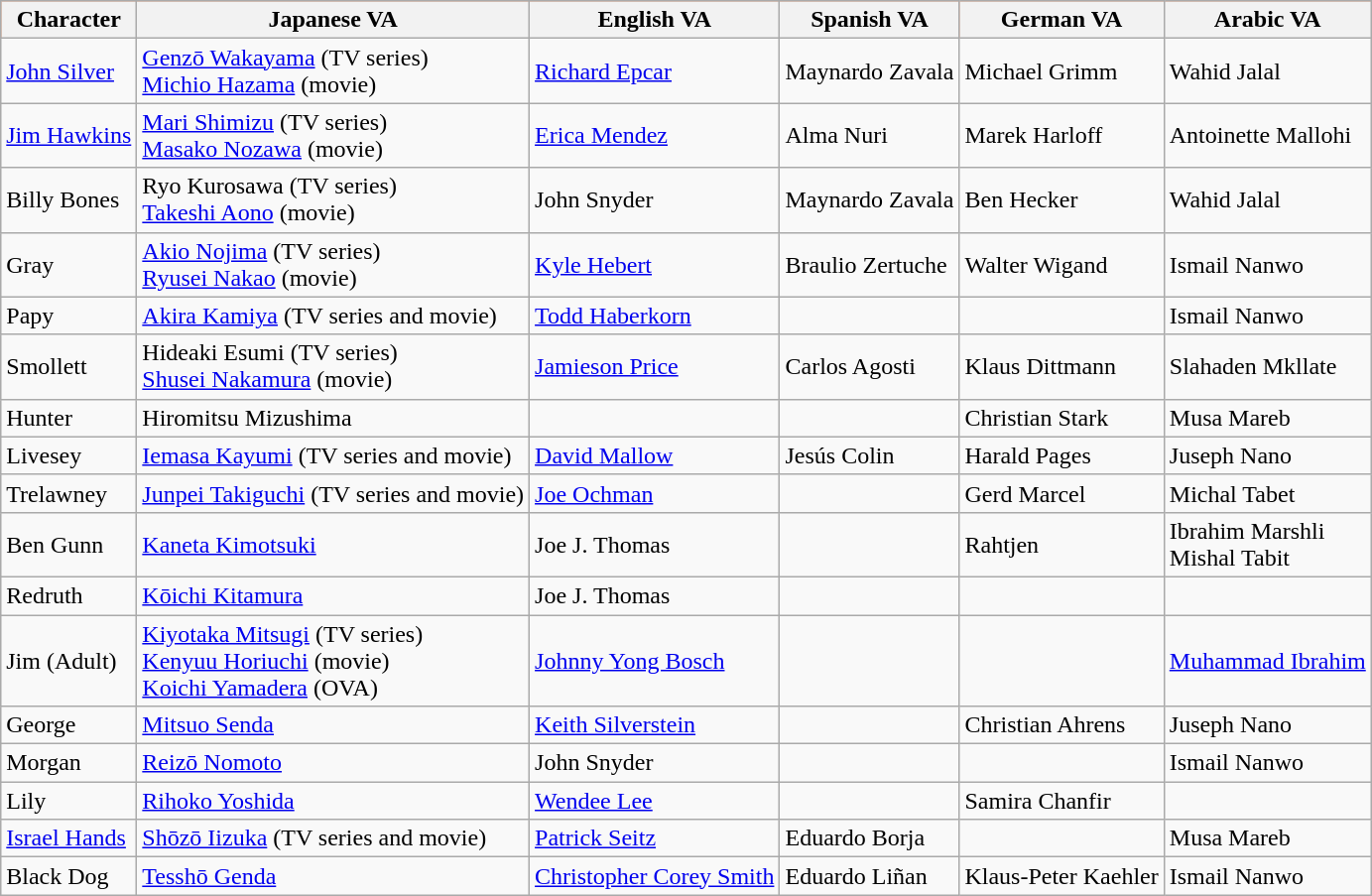<table border="1" style="border-collapse: collapse;" class="wikitable">
<tr style="background-color: rgb(255,85,0);">
<th>Character</th>
<th>Japanese VA</th>
<th>English VA</th>
<th>Spanish VA</th>
<th>German VA</th>
<th>Arabic VA</th>
</tr>
<tr>
<td><a href='#'>John Silver</a></td>
<td><a href='#'>Genzō Wakayama</a> (TV series) <br> <a href='#'>Michio Hazama</a> (movie)</td>
<td><a href='#'>Richard Epcar</a></td>
<td>Maynardo Zavala</td>
<td>Michael Grimm</td>
<td>Wahid Jalal</td>
</tr>
<tr>
<td><a href='#'>Jim Hawkins</a></td>
<td><a href='#'>Mari Shimizu</a> (TV series) <br> <a href='#'>Masako Nozawa</a> (movie)</td>
<td><a href='#'>Erica Mendez</a></td>
<td>Alma Nuri</td>
<td>Marek Harloff</td>
<td>Antoinette Mallohi</td>
</tr>
<tr>
<td>Billy Bones</td>
<td>Ryo Kurosawa (TV series) <br> <a href='#'>Takeshi Aono</a> (movie)</td>
<td>John Snyder</td>
<td>Maynardo Zavala</td>
<td>Ben Hecker</td>
<td>Wahid Jalal</td>
</tr>
<tr>
<td>Gray</td>
<td><a href='#'>Akio Nojima</a> (TV series) <br> <a href='#'>Ryusei Nakao</a> (movie)</td>
<td><a href='#'>Kyle Hebert</a></td>
<td>Braulio Zertuche</td>
<td>Walter Wigand</td>
<td>Ismail Nanwo</td>
</tr>
<tr>
<td>Papy</td>
<td><a href='#'>Akira Kamiya</a> (TV series and movie)</td>
<td><a href='#'>Todd Haberkorn</a></td>
<td></td>
<td></td>
<td>Ismail Nanwo</td>
</tr>
<tr>
<td>Smollett</td>
<td>Hideaki Esumi (TV series) <br> <a href='#'>Shusei Nakamura</a> (movie)</td>
<td><a href='#'>Jamieson Price</a></td>
<td>Carlos Agosti</td>
<td>Klaus Dittmann</td>
<td>Slahaden Mkllate</td>
</tr>
<tr>
<td>Hunter</td>
<td>Hiromitsu Mizushima</td>
<td></td>
<td></td>
<td>Christian Stark</td>
<td>Musa Mareb</td>
</tr>
<tr>
<td>Livesey</td>
<td><a href='#'>Iemasa Kayumi</a> (TV series and movie)</td>
<td><a href='#'>David Mallow</a></td>
<td>Jesús Colin</td>
<td>Harald Pages</td>
<td>Juseph Nano</td>
</tr>
<tr>
<td>Trelawney</td>
<td><a href='#'>Junpei Takiguchi</a> (TV series and movie)</td>
<td><a href='#'>Joe Ochman</a></td>
<td></td>
<td>Gerd Marcel</td>
<td>Michal Tabet</td>
</tr>
<tr>
<td>Ben Gunn</td>
<td><a href='#'>Kaneta Kimotsuki</a></td>
<td>Joe J. Thomas</td>
<td></td>
<td>Rahtjen</td>
<td>Ibrahim Marshli <br> Mishal Tabit</td>
</tr>
<tr>
<td>Redruth</td>
<td><a href='#'>Kōichi Kitamura</a></td>
<td>Joe J. Thomas</td>
<td></td>
<td></td>
<td></td>
</tr>
<tr>
<td>Jim (Adult)</td>
<td><a href='#'>Kiyotaka Mitsugi</a> (TV series) <br> <a href='#'>Kenyuu Horiuchi</a> (movie) <br> <a href='#'>Koichi Yamadera</a> (OVA)</td>
<td><a href='#'>Johnny Yong Bosch</a></td>
<td></td>
<td></td>
<td><a href='#'>Muhammad Ibrahim</a></td>
</tr>
<tr>
<td>George</td>
<td><a href='#'>Mitsuo Senda</a></td>
<td><a href='#'>Keith Silverstein</a></td>
<td></td>
<td>Christian Ahrens</td>
<td>Juseph Nano</td>
</tr>
<tr>
<td>Morgan</td>
<td><a href='#'>Reizō Nomoto</a></td>
<td>John Snyder</td>
<td></td>
<td></td>
<td>Ismail Nanwo</td>
</tr>
<tr>
<td>Lily</td>
<td><a href='#'>Rihoko Yoshida</a></td>
<td><a href='#'>Wendee Lee</a></td>
<td></td>
<td>Samira Chanfir</td>
<td></td>
</tr>
<tr>
<td><a href='#'>Israel Hands</a></td>
<td><a href='#'>Shōzō Iizuka</a> (TV series and movie)</td>
<td><a href='#'>Patrick Seitz</a></td>
<td>Eduardo Borja</td>
<td></td>
<td>Musa Mareb</td>
</tr>
<tr>
<td>Black Dog</td>
<td><a href='#'>Tesshō Genda</a></td>
<td><a href='#'>Christopher Corey Smith</a></td>
<td>Eduardo Liñan</td>
<td>Klaus-Peter Kaehler</td>
<td>Ismail Nanwo</td>
</tr>
</table>
